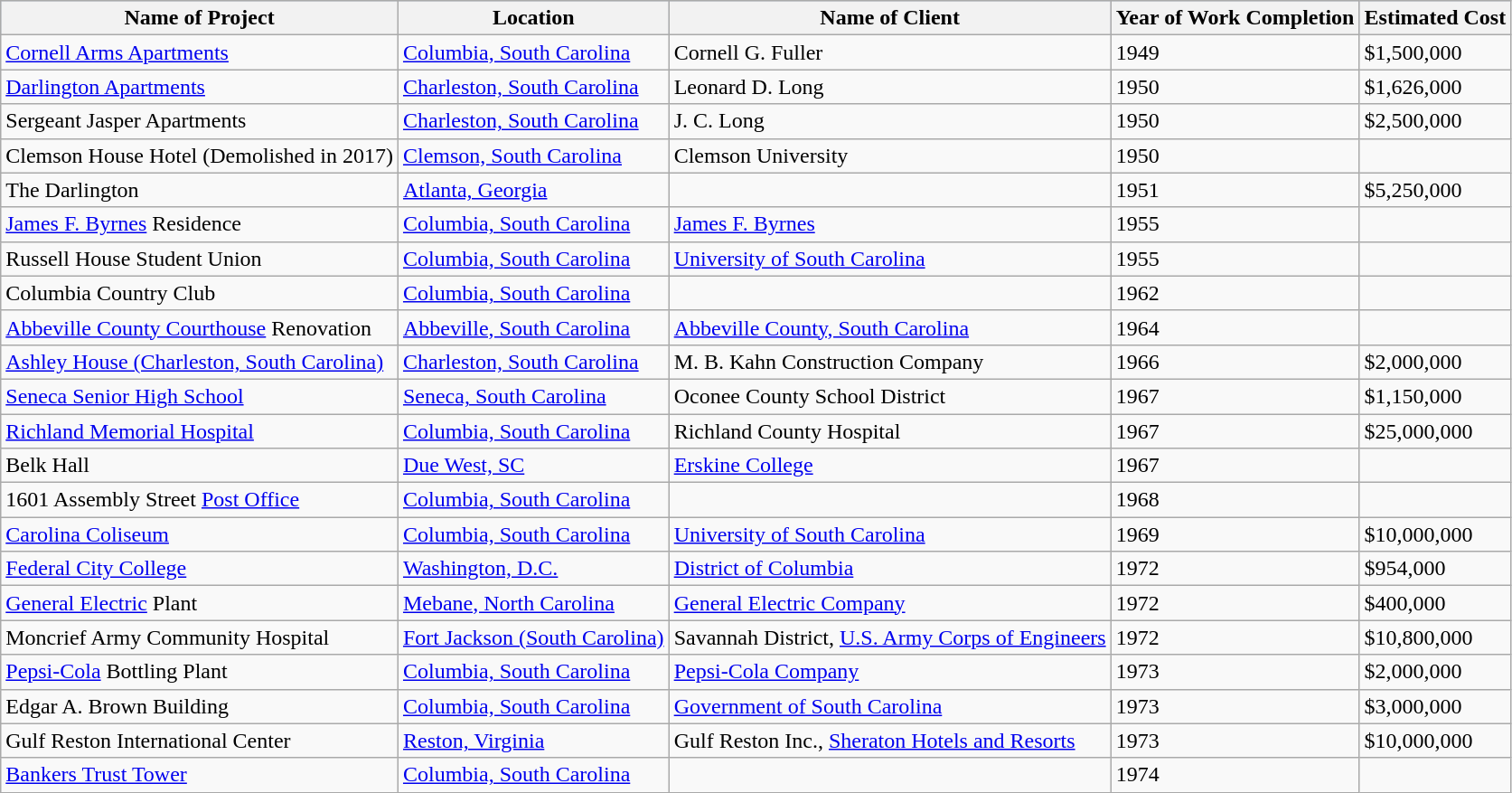<table class="wikitable sortable">
<tr style="background:#b0c4de; text-align:center;">
<th>Name of Project</th>
<th>Location</th>
<th>Name of Client</th>
<th>Year of Work Completion</th>
<th>Estimated Cost</th>
</tr>
<tr>
<td><a href='#'>Cornell Arms Apartments</a></td>
<td><a href='#'>Columbia, South Carolina</a></td>
<td>Cornell G. Fuller</td>
<td>1949</td>
<td>$1,500,000</td>
</tr>
<tr>
<td><a href='#'>Darlington Apartments</a></td>
<td><a href='#'>Charleston, South Carolina</a></td>
<td>Leonard D. Long</td>
<td>1950</td>
<td>$1,626,000</td>
</tr>
<tr>
<td>Sergeant Jasper Apartments</td>
<td><a href='#'>Charleston, South Carolina</a></td>
<td>J. C. Long</td>
<td>1950</td>
<td>$2,500,000</td>
</tr>
<tr>
<td>Clemson House Hotel (Demolished in 2017)</td>
<td><a href='#'>Clemson, South Carolina</a></td>
<td>Clemson University</td>
<td>1950</td>
</tr>
<tr>
<td>The Darlington</td>
<td><a href='#'>Atlanta, Georgia</a></td>
<td></td>
<td>1951</td>
<td>$5,250,000</td>
</tr>
<tr>
<td><a href='#'>James F. Byrnes</a> Residence</td>
<td><a href='#'>Columbia, South Carolina</a></td>
<td><a href='#'>James F. Byrnes</a></td>
<td>1955</td>
<td></td>
</tr>
<tr>
<td>Russell House Student Union</td>
<td><a href='#'>Columbia, South Carolina</a></td>
<td><a href='#'>University of South Carolina</a></td>
<td>1955</td>
<td></td>
</tr>
<tr>
<td>Columbia Country Club</td>
<td><a href='#'>Columbia, South Carolina</a></td>
<td></td>
<td>1962</td>
<td></td>
</tr>
<tr>
<td><a href='#'>Abbeville County Courthouse</a> Renovation</td>
<td><a href='#'>Abbeville, South Carolina</a></td>
<td><a href='#'>Abbeville County, South Carolina</a></td>
<td>1964</td>
<td></td>
</tr>
<tr>
<td><a href='#'>Ashley House (Charleston, South Carolina)</a></td>
<td><a href='#'>Charleston, South Carolina</a></td>
<td>M. B. Kahn Construction Company</td>
<td>1966</td>
<td>$2,000,000</td>
</tr>
<tr>
<td><a href='#'>Seneca Senior High School</a></td>
<td><a href='#'>Seneca, South Carolina</a></td>
<td>Oconee County School District</td>
<td>1967</td>
<td>$1,150,000</td>
</tr>
<tr>
<td><a href='#'>Richland Memorial Hospital</a></td>
<td><a href='#'>Columbia, South Carolina</a></td>
<td>Richland County Hospital</td>
<td>1967</td>
<td>$25,000,000</td>
</tr>
<tr>
<td>Belk Hall</td>
<td><a href='#'>Due West, SC</a></td>
<td><a href='#'>Erskine College</a></td>
<td>1967</td>
</tr>
<tr>
<td>1601 Assembly Street <a href='#'>Post Office</a></td>
<td><a href='#'>Columbia, South Carolina</a></td>
<td></td>
<td>1968</td>
<td></td>
</tr>
<tr>
<td><a href='#'>Carolina Coliseum</a></td>
<td><a href='#'>Columbia, South Carolina</a></td>
<td><a href='#'>University of South Carolina</a></td>
<td>1969</td>
<td>$10,000,000</td>
</tr>
<tr>
<td><a href='#'>Federal City College</a></td>
<td><a href='#'>Washington, D.C.</a></td>
<td><a href='#'>District of Columbia</a></td>
<td>1972</td>
<td>$954,000</td>
</tr>
<tr>
<td><a href='#'>General Electric</a> Plant</td>
<td><a href='#'>Mebane, North Carolina</a></td>
<td><a href='#'>General Electric Company</a></td>
<td>1972</td>
<td>$400,000</td>
</tr>
<tr>
<td>Moncrief Army Community Hospital</td>
<td><a href='#'>Fort Jackson (South Carolina)</a></td>
<td>Savannah District, <a href='#'>U.S. Army Corps of Engineers</a></td>
<td>1972</td>
<td>$10,800,000</td>
</tr>
<tr>
<td><a href='#'>Pepsi-Cola</a> Bottling Plant</td>
<td><a href='#'>Columbia, South Carolina</a></td>
<td><a href='#'>Pepsi-Cola Company</a></td>
<td>1973</td>
<td>$2,000,000</td>
</tr>
<tr>
<td>Edgar A. Brown Building</td>
<td><a href='#'>Columbia, South Carolina</a></td>
<td><a href='#'>Government of South Carolina</a></td>
<td>1973</td>
<td>$3,000,000</td>
</tr>
<tr>
<td>Gulf Reston International Center</td>
<td><a href='#'>Reston, Virginia</a></td>
<td>Gulf Reston Inc., <a href='#'>Sheraton Hotels and Resorts</a></td>
<td>1973</td>
<td>$10,000,000</td>
</tr>
<tr>
<td><a href='#'>Bankers Trust Tower</a></td>
<td><a href='#'>Columbia, South Carolina</a></td>
<td></td>
<td>1974</td>
<td></td>
</tr>
</table>
